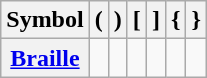<table class="wikitable" style="text-align:center">
<tr>
<th>Symbol</th>
<th>(</th>
<th>)</th>
<th>[</th>
<th>]</th>
<th>{</th>
<th>}</th>
</tr>
<tr>
<th><a href='#'>Braille</a></th>
<td></td>
<td></td>
<td></td>
<td></td>
<td></td>
<td></td>
</tr>
</table>
